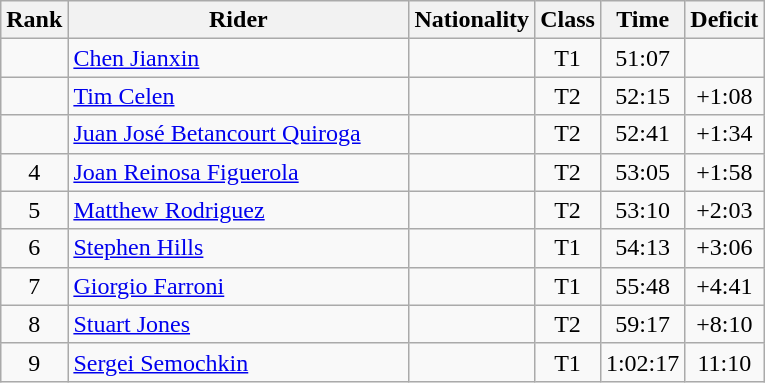<table class="wikitable sortable" style="text-align:center">
<tr>
<th width=20>Rank</th>
<th width=220>Rider</th>
<th>Nationality</th>
<th>Class</th>
<th>Time</th>
<th>Deficit</th>
</tr>
<tr>
<td></td>
<td align=left><a href='#'>Chen Jianxin</a></td>
<td align=left></td>
<td>T1</td>
<td>51:07</td>
<td></td>
</tr>
<tr>
<td></td>
<td align=left><a href='#'>Tim Celen</a></td>
<td align=left></td>
<td>T2</td>
<td>52:15</td>
<td>+1:08</td>
</tr>
<tr>
<td></td>
<td align=left><a href='#'>Juan José Betancourt Quiroga</a></td>
<td align=left></td>
<td>T2</td>
<td>52:41</td>
<td>+1:34</td>
</tr>
<tr>
<td>4</td>
<td align=left><a href='#'>Joan Reinosa Figuerola</a></td>
<td align=left></td>
<td>T2</td>
<td>53:05</td>
<td>+1:58</td>
</tr>
<tr>
<td>5</td>
<td align=left><a href='#'>Matthew Rodriguez</a></td>
<td align=left></td>
<td>T2</td>
<td>53:10</td>
<td>+2:03</td>
</tr>
<tr>
<td>6</td>
<td align=left><a href='#'>Stephen Hills</a></td>
<td align=left></td>
<td>T1</td>
<td>54:13</td>
<td>+3:06</td>
</tr>
<tr>
<td>7</td>
<td align=left><a href='#'>Giorgio Farroni</a></td>
<td align=left></td>
<td>T1</td>
<td>55:48</td>
<td>+4:41</td>
</tr>
<tr>
<td>8</td>
<td align=left><a href='#'>Stuart Jones</a></td>
<td align=left></td>
<td>T2</td>
<td>59:17</td>
<td>+8:10</td>
</tr>
<tr>
<td>9</td>
<td align=left><a href='#'>Sergei Semochkin</a></td>
<td align=left></td>
<td>T1</td>
<td>1:02:17</td>
<td>11:10</td>
</tr>
</table>
